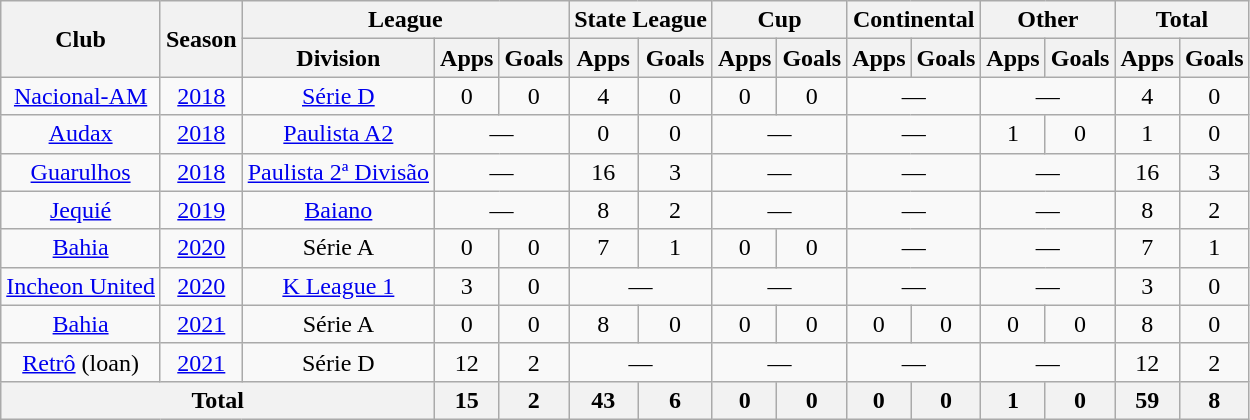<table class="wikitable" style="text-align: center;">
<tr>
<th rowspan="2">Club</th>
<th rowspan="2">Season</th>
<th colspan="3">League</th>
<th colspan="2">State League</th>
<th colspan="2">Cup</th>
<th colspan="2">Continental</th>
<th colspan="2">Other</th>
<th colspan="2">Total</th>
</tr>
<tr>
<th>Division</th>
<th>Apps</th>
<th>Goals</th>
<th>Apps</th>
<th>Goals</th>
<th>Apps</th>
<th>Goals</th>
<th>Apps</th>
<th>Goals</th>
<th>Apps</th>
<th>Goals</th>
<th>Apps</th>
<th>Goals</th>
</tr>
<tr>
<td valign="center"><a href='#'>Nacional-AM</a></td>
<td><a href='#'>2018</a></td>
<td><a href='#'>Série D</a></td>
<td>0</td>
<td>0</td>
<td>4</td>
<td>0</td>
<td>0</td>
<td>0</td>
<td colspan="2">—</td>
<td colspan="2">—</td>
<td>4</td>
<td>0</td>
</tr>
<tr>
<td valign="center"><a href='#'>Audax</a></td>
<td><a href='#'>2018</a></td>
<td><a href='#'>Paulista A2</a></td>
<td colspan="2">—</td>
<td>0</td>
<td>0</td>
<td colspan="2">—</td>
<td colspan="2">—</td>
<td>1</td>
<td>0</td>
<td>1</td>
<td>0</td>
</tr>
<tr>
<td valign="center"><a href='#'>Guarulhos</a></td>
<td><a href='#'>2018</a></td>
<td><a href='#'>Paulista 2ª Divisão</a></td>
<td colspan="2">—</td>
<td>16</td>
<td>3</td>
<td colspan="2">—</td>
<td colspan="2">—</td>
<td colspan="2">—</td>
<td>16</td>
<td>3</td>
</tr>
<tr>
<td valign="center"><a href='#'>Jequié</a></td>
<td><a href='#'>2019</a></td>
<td><a href='#'>Baiano</a></td>
<td colspan="2">—</td>
<td>8</td>
<td>2</td>
<td colspan="2">—</td>
<td colspan="2">—</td>
<td colspan="2">—</td>
<td>8</td>
<td>2</td>
</tr>
<tr>
<td valign="center"><a href='#'>Bahia</a></td>
<td><a href='#'>2020</a></td>
<td>Série A</td>
<td>0</td>
<td>0</td>
<td>7</td>
<td>1</td>
<td>0</td>
<td>0</td>
<td colspan="2">—</td>
<td colspan="2">—</td>
<td>7</td>
<td>1</td>
</tr>
<tr>
<td valign="center"><a href='#'>Incheon United</a></td>
<td><a href='#'>2020</a></td>
<td><a href='#'>K League 1</a></td>
<td>3</td>
<td>0</td>
<td colspan="2">—</td>
<td colspan="2">—</td>
<td colspan="2">—</td>
<td colspan="2">—</td>
<td>3</td>
<td>0</td>
</tr>
<tr>
<td valign="center"><a href='#'>Bahia</a></td>
<td><a href='#'>2021</a></td>
<td>Série A</td>
<td>0</td>
<td>0</td>
<td>8</td>
<td>0</td>
<td>0</td>
<td>0</td>
<td>0</td>
<td>0</td>
<td>0</td>
<td>0</td>
<td>8</td>
<td>0</td>
</tr>
<tr>
<td valign="center"><a href='#'>Retrô</a> (loan)</td>
<td><a href='#'>2021</a></td>
<td>Série D</td>
<td>12</td>
<td>2</td>
<td colspan="2">—</td>
<td colspan="2">—</td>
<td colspan="2">—</td>
<td colspan="2">—</td>
<td>12</td>
<td>2</td>
</tr>
<tr>
<th colspan="3"><strong>Total</strong></th>
<th>15</th>
<th>2</th>
<th>43</th>
<th>6</th>
<th>0</th>
<th>0</th>
<th>0</th>
<th>0</th>
<th>1</th>
<th>0</th>
<th>59</th>
<th>8</th>
</tr>
</table>
